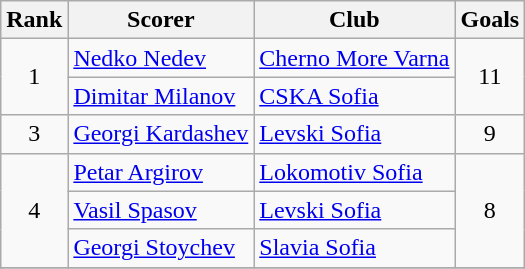<table class="wikitable" style="text-align:center">
<tr>
<th>Rank</th>
<th>Scorer</th>
<th>Club</th>
<th>Goals</th>
</tr>
<tr>
<td rowspan="2">1</td>
<td align="left"> <a href='#'>Nedko Nedev</a></td>
<td align="left"><a href='#'>Cherno More Varna</a></td>
<td rowspan="2">11</td>
</tr>
<tr>
<td align="left"> <a href='#'>Dimitar Milanov</a></td>
<td align="left"><a href='#'>CSKA Sofia</a></td>
</tr>
<tr>
<td rowspan="1">3</td>
<td align="left"> <a href='#'>Georgi Kardashev</a></td>
<td align="left"><a href='#'>Levski Sofia</a></td>
<td rowspan="1">9</td>
</tr>
<tr>
<td rowspan="3">4</td>
<td align="left"> <a href='#'>Petar Argirov</a></td>
<td align="left"><a href='#'>Lokomotiv Sofia</a></td>
<td rowspan="3">8</td>
</tr>
<tr>
<td align="left"> <a href='#'>Vasil Spasov</a></td>
<td align="left"><a href='#'>Levski Sofia</a></td>
</tr>
<tr>
<td align="left"> <a href='#'>Georgi Stoychev</a></td>
<td align="left"><a href='#'>Slavia Sofia</a></td>
</tr>
<tr>
</tr>
</table>
